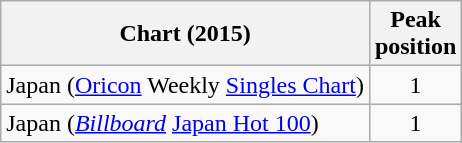<table class="wikitable sortable" border="1">
<tr>
<th>Chart (2015)</th>
<th>Peak<br>position</th>
</tr>
<tr>
<td>Japan (<a href='#'>Oricon</a> Weekly <a href='#'>Singles Chart</a>)</td>
<td style="text-align:center;">1</td>
</tr>
<tr>
<td>Japan (<em><a href='#'>Billboard</a></em> <a href='#'>Japan Hot 100</a>)</td>
<td style="text-align:center;">1</td>
</tr>
</table>
